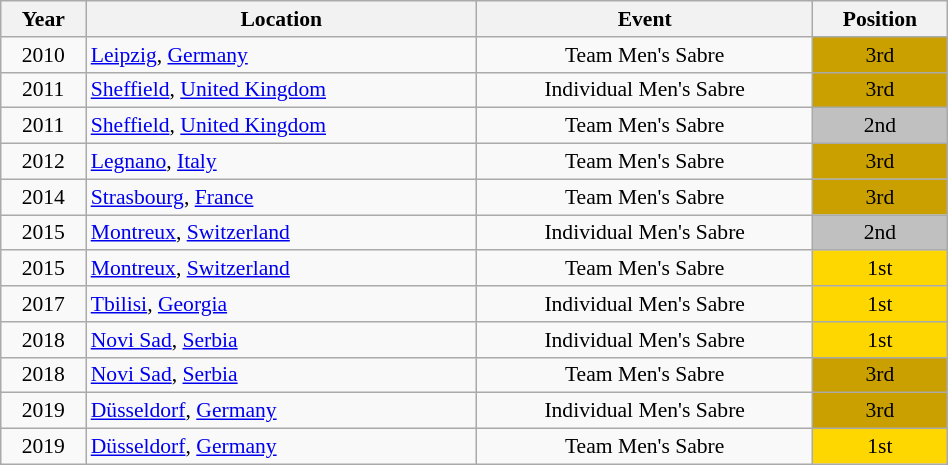<table class="wikitable" width="50%" style="font-size:90%; text-align:center;">
<tr>
<th>Year</th>
<th>Location</th>
<th>Event</th>
<th>Position</th>
</tr>
<tr>
<td>2010</td>
<td rowspan="1" align="left"> <a href='#'>Leipzig</a>, <a href='#'>Germany</a></td>
<td>Team Men's Sabre</td>
<td bgcolor="caramel">3rd</td>
</tr>
<tr>
<td>2011</td>
<td rowspan="1" align="left"> <a href='#'>Sheffield</a>, <a href='#'>United Kingdom</a></td>
<td>Individual Men's Sabre</td>
<td bgcolor="caramel">3rd</td>
</tr>
<tr>
<td>2011</td>
<td rowspan="1" align="left"> <a href='#'>Sheffield</a>, <a href='#'>United Kingdom</a></td>
<td>Team Men's Sabre</td>
<td bgcolor="silver">2nd</td>
</tr>
<tr>
<td>2012</td>
<td rowspan="1" align="left"> <a href='#'>Legnano</a>, <a href='#'>Italy</a></td>
<td>Team Men's Sabre</td>
<td bgcolor="caramel">3rd</td>
</tr>
<tr>
<td>2014</td>
<td rowspan="1" align="left"> <a href='#'>Strasbourg</a>, <a href='#'>France</a></td>
<td>Team Men's Sabre</td>
<td bgcolor="caramel">3rd</td>
</tr>
<tr>
<td>2015</td>
<td rowspan="1" align="left"> <a href='#'>Montreux</a>, <a href='#'>Switzerland</a></td>
<td>Individual Men's Sabre</td>
<td bgcolor="silver">2nd</td>
</tr>
<tr>
<td>2015</td>
<td rowspan="1" align="left"> <a href='#'>Montreux</a>, <a href='#'>Switzerland</a></td>
<td>Team Men's Sabre</td>
<td bgcolor="gold">1st</td>
</tr>
<tr>
<td>2017</td>
<td rowspan="1" align="left"> <a href='#'>Tbilisi</a>, <a href='#'>Georgia</a></td>
<td>Individual Men's Sabre</td>
<td bgcolor="gold">1st</td>
</tr>
<tr>
<td>2018</td>
<td rowspan="1" align="left"> <a href='#'>Novi Sad</a>, <a href='#'>Serbia</a></td>
<td>Individual Men's Sabre</td>
<td bgcolor="gold">1st</td>
</tr>
<tr>
<td rowspan="1">2018</td>
<td rowspan="1" align="left"> <a href='#'>Novi Sad</a>, <a href='#'>Serbia</a></td>
<td>Team Men's Sabre</td>
<td bgcolor="caramel">3rd</td>
</tr>
<tr>
<td>2019</td>
<td rowspan="1" align="left"> <a href='#'>Düsseldorf</a>, <a href='#'>Germany</a></td>
<td>Individual Men's Sabre</td>
<td bgcolor="caramel">3rd</td>
</tr>
<tr>
<td>2019</td>
<td rowspan="1" align="left"> <a href='#'>Düsseldorf</a>, <a href='#'>Germany</a></td>
<td>Team Men's Sabre</td>
<td bgcolor="gold">1st</td>
</tr>
</table>
